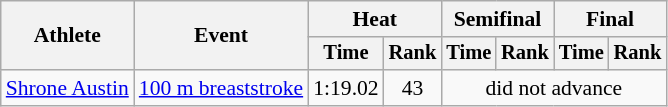<table class=wikitable style="font-size:90%">
<tr>
<th rowspan="2">Athlete</th>
<th rowspan="2">Event</th>
<th colspan="2">Heat</th>
<th colspan="2">Semifinal</th>
<th colspan="2">Final</th>
</tr>
<tr style="font-size:95%">
<th>Time</th>
<th>Rank</th>
<th>Time</th>
<th>Rank</th>
<th>Time</th>
<th>Rank</th>
</tr>
<tr align=center>
<td align=left><a href='#'>Shrone Austin</a></td>
<td align=left><a href='#'>100 m breaststroke</a></td>
<td>1:19.02</td>
<td>43</td>
<td colspan=4>did not advance</td>
</tr>
</table>
